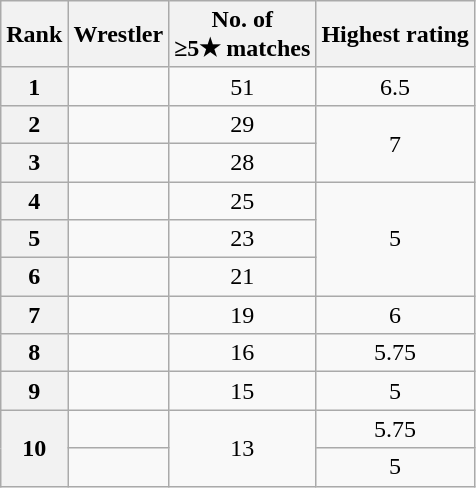<table class="wikitable sortable" style="text-align:center;">
<tr>
<th>Rank</th>
<th>Wrestler</th>
<th>No. of<br>≥5★ matches</th>
<th>Highest rating</th>
</tr>
<tr>
<th>1</th>
<td></td>
<td>51</td>
<td>6.5</td>
</tr>
<tr>
<th>2</th>
<td></td>
<td>29</td>
<td rowspan="2">7</td>
</tr>
<tr>
<th>3</th>
<td></td>
<td>28</td>
</tr>
<tr>
<th>4</th>
<td></td>
<td>25</td>
<td rowspan="3">5</td>
</tr>
<tr>
<th>5</th>
<td></td>
<td>23</td>
</tr>
<tr>
<th>6</th>
<td></td>
<td>21</td>
</tr>
<tr>
<th>7</th>
<td></td>
<td>19</td>
<td>6</td>
</tr>
<tr>
<th>8</th>
<td></td>
<td>16</td>
<td>5.75</td>
</tr>
<tr>
<th>9</th>
<td></td>
<td>15</td>
<td>5</td>
</tr>
<tr>
<th rowspan="2">10</th>
<td></td>
<td rowspan="2">13</td>
<td>5.75</td>
</tr>
<tr>
<td></td>
<td>5</td>
</tr>
</table>
